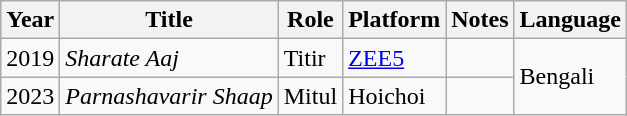<table class="wikitable">
<tr>
<th>Year</th>
<th>Title</th>
<th>Role</th>
<th>Platform</th>
<th>Notes</th>
<th>Language</th>
</tr>
<tr>
<td>2019</td>
<td><em>Sharate Aaj</em></td>
<td>Titir</td>
<td><a href='#'>ZEE5</a></td>
<td></td>
<td rowspan="2">Bengali</td>
</tr>
<tr>
<td>2023</td>
<td><em>Parnashavarir Shaap</em></td>
<td>Mitul</td>
<td>Hoichoi</td>
</tr>
</table>
